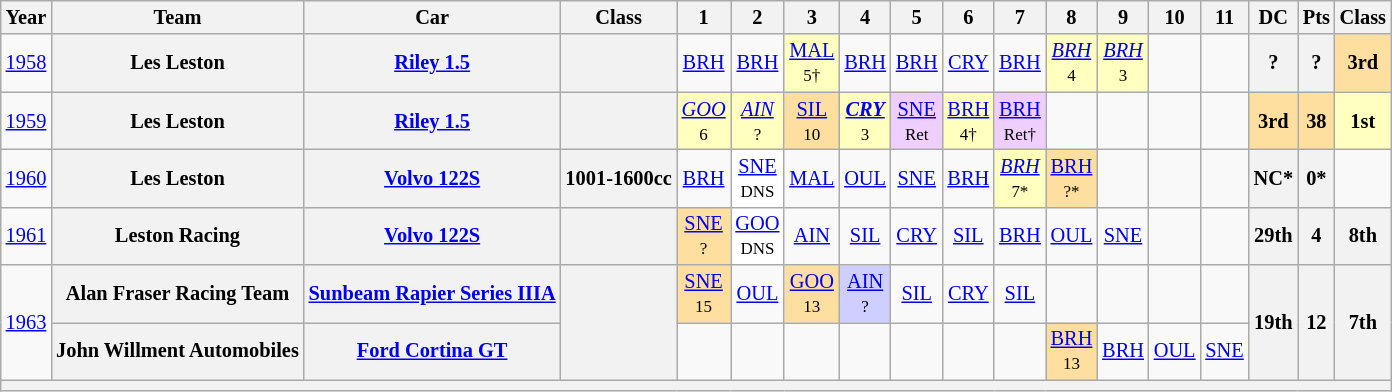<table class="wikitable" style="text-align:center; font-size:85%">
<tr>
<th>Year</th>
<th>Team</th>
<th>Car</th>
<th>Class</th>
<th>1</th>
<th>2</th>
<th>3</th>
<th>4</th>
<th>5</th>
<th>6</th>
<th>7</th>
<th>8</th>
<th>9</th>
<th>10</th>
<th>11</th>
<th>DC</th>
<th>Pts</th>
<th>Class</th>
</tr>
<tr>
<td><a href='#'>1958</a></td>
<th>Les Leston</th>
<th><a href='#'>Riley 1.5</a></th>
<th><span></span></th>
<td><a href='#'>BRH</a></td>
<td><a href='#'>BRH</a></td>
<td style="background:#FFFFBF;"><a href='#'>MAL</a><br><small>5†</small></td>
<td><a href='#'>BRH</a></td>
<td><a href='#'>BRH</a></td>
<td><a href='#'>CRY</a></td>
<td><a href='#'>BRH</a></td>
<td style="background:#FFFFBF;"><em><a href='#'>BRH</a></em><br><small>4</small></td>
<td style="background:#FFFFBF;"><em><a href='#'>BRH</a></em><br><small>3</small></td>
<td></td>
<td></td>
<th>?</th>
<th>?</th>
<td style="background:#FFDF9F;"><strong>3rd</strong></td>
</tr>
<tr>
<td><a href='#'>1959</a></td>
<th>Les Leston</th>
<th><a href='#'>Riley 1.5</a></th>
<th><span></span></th>
<td style="background:#FFFFBF;"><em><a href='#'>GOO</a></em><br><small>6</small></td>
<td style="background:#FFFFBF;"><em><a href='#'>AIN</a></em><br><small>?</small></td>
<td style="background:#FFDF9F;"><a href='#'>SIL</a><br><small>10</small></td>
<td style="background:#FFFFBF;"><strong><em><a href='#'>CRY</a></em></strong><br><small>3</small></td>
<td style="background:#EFCFFF;"><a href='#'>SNE</a><br><small>Ret</small></td>
<td style="background:#FFFFBF;"><a href='#'>BRH</a><br><small>4†</small></td>
<td style="background:#EFCFFF;"><a href='#'>BRH</a><br><small>Ret†</small></td>
<td></td>
<td></td>
<td></td>
<td></td>
<td style="background:#FFDF9F;"><strong>3rd</strong></td>
<td style="background:#FFDF9F;"><strong>38</strong></td>
<td style="background:#FFFFBF;"><strong>1st</strong></td>
</tr>
<tr>
<td><a href='#'>1960</a></td>
<th>Les Leston</th>
<th><a href='#'>Volvo 122S</a></th>
<th><span>1001-1600cc</span></th>
<td><a href='#'>BRH</a></td>
<td style="background:#FFFFFF;"><a href='#'>SNE</a><br><small>DNS</small></td>
<td><a href='#'>MAL</a></td>
<td><a href='#'>OUL</a></td>
<td><a href='#'>SNE</a></td>
<td><a href='#'>BRH</a></td>
<td style="background:#FFFFBF;"><em><a href='#'>BRH</a></em><br><small>7*</small></td>
<td style="background:#FFDF9F;"><a href='#'>BRH</a><br><small>?*</small></td>
<td></td>
<td></td>
<td></td>
<th>NC*</th>
<th>0*</th>
<td></td>
</tr>
<tr>
<td><a href='#'>1961</a></td>
<th>Leston Racing</th>
<th><a href='#'>Volvo 122S</a></th>
<th><span></span></th>
<td style="background:#FFDF9F;"><a href='#'>SNE</a><br><small>?</small></td>
<td style="background:#FFFFFF;"><a href='#'>GOO</a><br><small>DNS</small></td>
<td><a href='#'>AIN</a></td>
<td><a href='#'>SIL</a></td>
<td><a href='#'>CRY</a></td>
<td><a href='#'>SIL</a></td>
<td><a href='#'>BRH</a></td>
<td><a href='#'>OUL</a></td>
<td><a href='#'>SNE</a></td>
<td></td>
<td></td>
<th>29th</th>
<th>4</th>
<th>8th</th>
</tr>
<tr>
<td rowspan=2><a href='#'>1963</a></td>
<th>Alan Fraser Racing Team</th>
<th><a href='#'>Sunbeam Rapier Series IIIA</a></th>
<th rowspan=2><span></span></th>
<td style="background:#FFDF9F;"><a href='#'>SNE</a><br><small>15</small></td>
<td><a href='#'>OUL</a></td>
<td style="background:#FFDF9F;"><a href='#'>GOO</a><br><small>13</small></td>
<td style="background:#CFCFFF;"><a href='#'>AIN</a><br><small>?</small></td>
<td><a href='#'>SIL</a></td>
<td><a href='#'>CRY</a></td>
<td><a href='#'>SIL</a></td>
<td></td>
<td></td>
<td></td>
<td></td>
<th rowspan=2>19th</th>
<th rowspan=2>12</th>
<th rowspan=2>7th</th>
</tr>
<tr>
<th>John Willment Automobiles</th>
<th><a href='#'>Ford Cortina GT</a></th>
<td></td>
<td></td>
<td></td>
<td></td>
<td></td>
<td></td>
<td></td>
<td style="background:#FFDF9F;"><a href='#'>BRH</a><br><small>13</small></td>
<td><a href='#'>BRH</a></td>
<td><a href='#'>OUL</a></td>
<td><a href='#'>SNE</a></td>
</tr>
<tr>
<th colspan="18"></th>
</tr>
</table>
